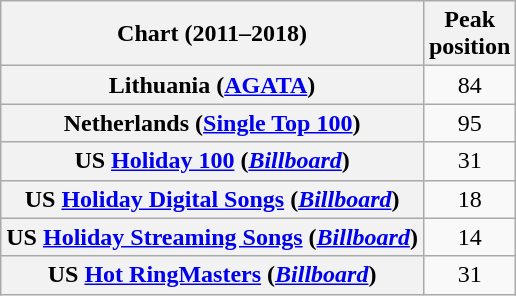<table class="wikitable sortable plainrowheaders" style="text-align:center">
<tr>
<th scope="col">Chart (2011–2018)</th>
<th scope="col">Peak<br>position</th>
</tr>
<tr>
<th scope="row">Lithuania (<a href='#'>AGATA</a>)</th>
<td>84</td>
</tr>
<tr>
<th scope="row">Netherlands (<a href='#'>Single Top 100</a>)</th>
<td>95</td>
</tr>
<tr>
<th scope="row">US <a href='#'>Holiday 100</a> (<em><a href='#'>Billboard</a></em>)</th>
<td>31</td>
</tr>
<tr>
<th scope="row">US <a href='#'>Holiday Digital Songs</a> (<em><a href='#'>Billboard</a></em>)</th>
<td>18</td>
</tr>
<tr>
<th scope="row">US <a href='#'>Holiday Streaming Songs</a> (<em><a href='#'>Billboard</a></em>)</th>
<td>14</td>
</tr>
<tr>
<th scope="row">US <a href='#'>Hot RingMasters</a> (<em><a href='#'>Billboard</a></em>)</th>
<td>31</td>
</tr>
</table>
